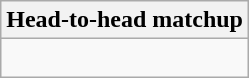<table class="wikitable collapsible collapsed">
<tr>
<th>Head-to-head matchup</th>
</tr>
<tr>
<td><br></td>
</tr>
</table>
